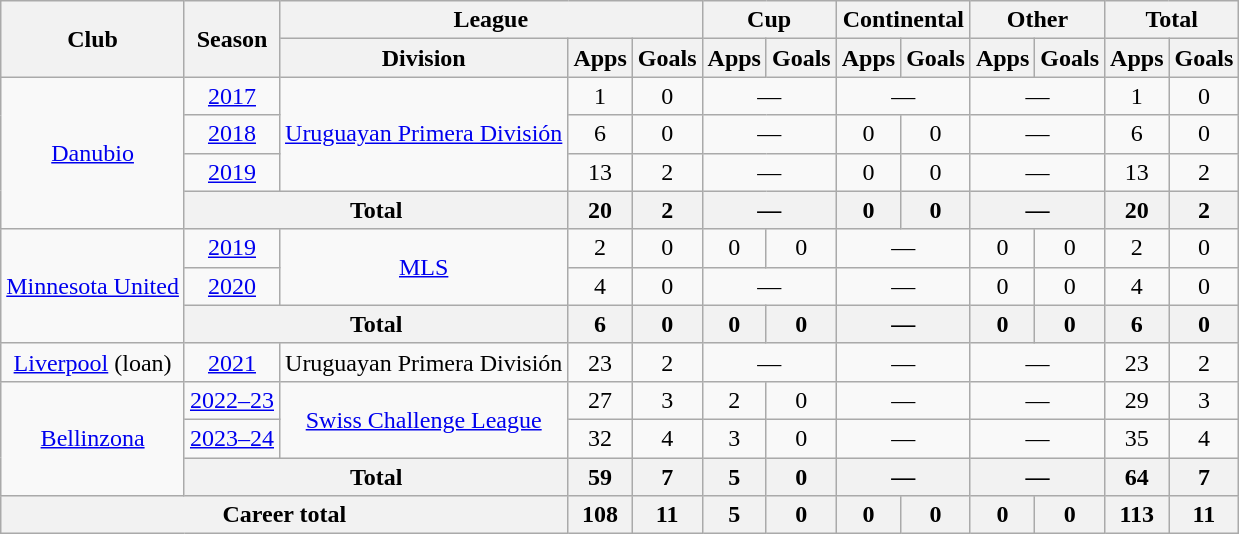<table class="wikitable" Style="text-align: center">
<tr>
<th rowspan="2">Club</th>
<th rowspan="2">Season</th>
<th colspan="3">League</th>
<th colspan="2">Cup</th>
<th colspan="2">Continental</th>
<th colspan="2">Other</th>
<th colspan="2">Total</th>
</tr>
<tr>
<th>Division</th>
<th>Apps</th>
<th>Goals</th>
<th>Apps</th>
<th>Goals</th>
<th>Apps</th>
<th>Goals</th>
<th>Apps</th>
<th>Goals</th>
<th>Apps</th>
<th>Goals</th>
</tr>
<tr>
<td rowspan="4"><a href='#'>Danubio</a></td>
<td><a href='#'>2017</a></td>
<td rowspan="3"><a href='#'>Uruguayan Primera División</a></td>
<td>1</td>
<td>0</td>
<td colspan="2">—</td>
<td colspan="2">—</td>
<td colspan="2">—</td>
<td>1</td>
<td>0</td>
</tr>
<tr>
<td><a href='#'>2018</a></td>
<td>6</td>
<td>0</td>
<td colspan="2">—</td>
<td>0</td>
<td>0</td>
<td colspan="2">—</td>
<td>6</td>
<td>0</td>
</tr>
<tr>
<td><a href='#'>2019</a></td>
<td>13</td>
<td>2</td>
<td colspan="2">—</td>
<td>0</td>
<td>0</td>
<td colspan="2">—</td>
<td>13</td>
<td>2</td>
</tr>
<tr>
<th colspan="2">Total</th>
<th>20</th>
<th>2</th>
<th colspan="2">—</th>
<th>0</th>
<th>0</th>
<th colspan="2">—</th>
<th>20</th>
<th>2</th>
</tr>
<tr>
<td rowspan="3"><a href='#'>Minnesota United</a></td>
<td><a href='#'>2019</a></td>
<td rowspan="2"><a href='#'>MLS</a></td>
<td>2</td>
<td>0</td>
<td>0</td>
<td>0</td>
<td colspan="2">—</td>
<td>0</td>
<td>0</td>
<td>2</td>
<td>0</td>
</tr>
<tr>
<td><a href='#'>2020</a></td>
<td>4</td>
<td>0</td>
<td colspan="2">—</td>
<td colspan="2">—</td>
<td>0</td>
<td>0</td>
<td>4</td>
<td>0</td>
</tr>
<tr>
<th colspan="2">Total</th>
<th>6</th>
<th>0</th>
<th>0</th>
<th>0</th>
<th colspan="2">—</th>
<th>0</th>
<th>0</th>
<th>6</th>
<th>0</th>
</tr>
<tr>
<td><a href='#'>Liverpool</a> (loan)</td>
<td><a href='#'>2021</a></td>
<td>Uruguayan Primera División</td>
<td>23</td>
<td>2</td>
<td colspan="2">—</td>
<td colspan="2">—</td>
<td colspan="2">—</td>
<td>23</td>
<td>2</td>
</tr>
<tr>
<td rowspan="3"><a href='#'>Bellinzona</a></td>
<td><a href='#'>2022–23</a></td>
<td rowspan="2"><a href='#'>Swiss Challenge League</a></td>
<td>27</td>
<td>3</td>
<td>2</td>
<td>0</td>
<td colspan="2">—</td>
<td colspan="2">—</td>
<td>29</td>
<td>3</td>
</tr>
<tr>
<td><a href='#'>2023–24</a></td>
<td>32</td>
<td>4</td>
<td>3</td>
<td>0</td>
<td colspan="2">—</td>
<td colspan="2">—</td>
<td>35</td>
<td>4</td>
</tr>
<tr>
<th colspan="2">Total</th>
<th>59</th>
<th>7</th>
<th>5</th>
<th>0</th>
<th colspan="2">—</th>
<th colspan="2">—</th>
<th>64</th>
<th>7</th>
</tr>
<tr>
<th colspan="3">Career total</th>
<th>108</th>
<th>11</th>
<th>5</th>
<th>0</th>
<th>0</th>
<th>0</th>
<th>0</th>
<th>0</th>
<th>113</th>
<th>11</th>
</tr>
</table>
